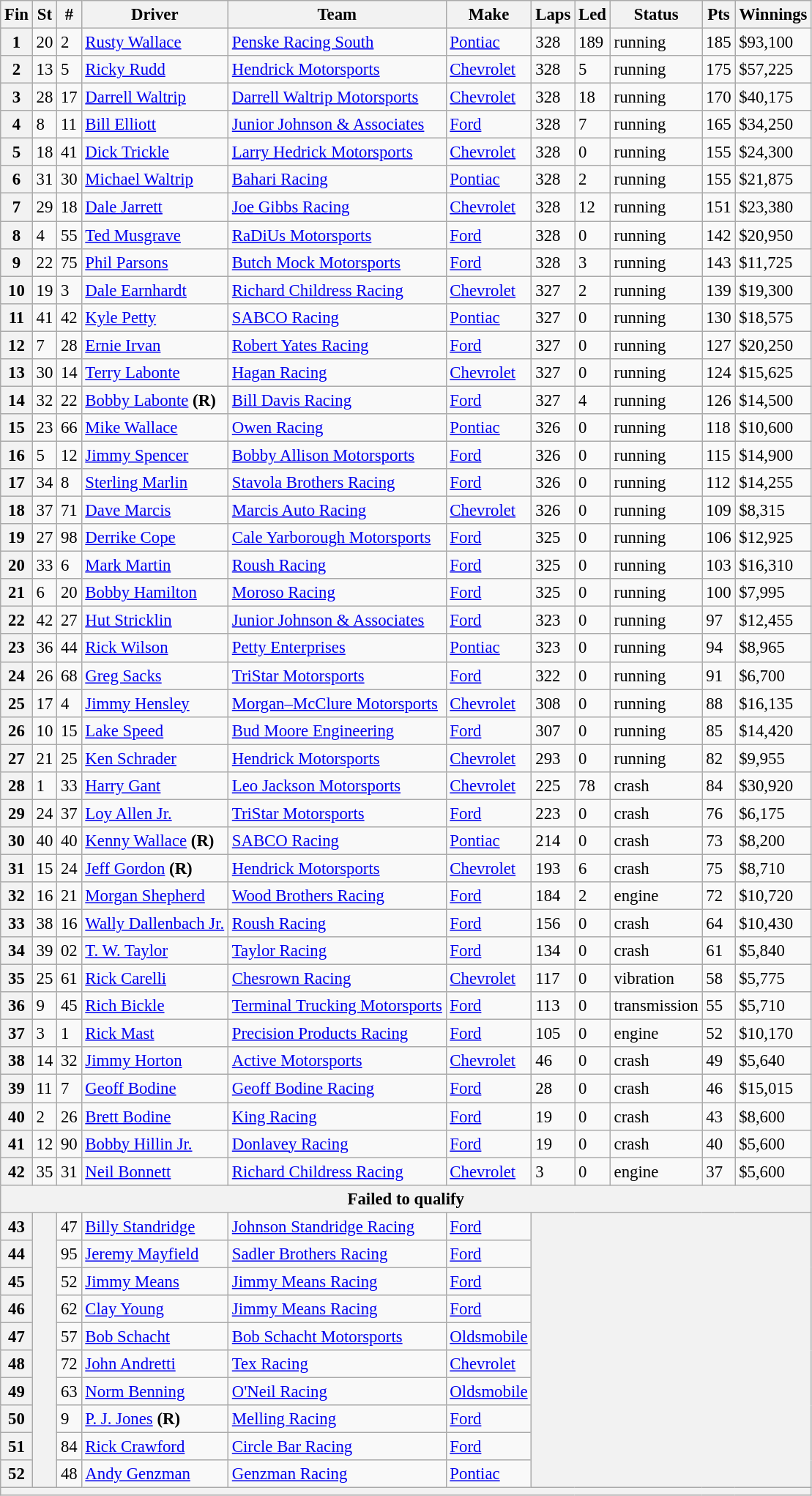<table class="wikitable" style="font-size:95%">
<tr>
<th>Fin</th>
<th>St</th>
<th>#</th>
<th>Driver</th>
<th>Team</th>
<th>Make</th>
<th>Laps</th>
<th>Led</th>
<th>Status</th>
<th>Pts</th>
<th>Winnings</th>
</tr>
<tr>
<th>1</th>
<td>20</td>
<td>2</td>
<td><a href='#'>Rusty Wallace</a></td>
<td><a href='#'>Penske Racing South</a></td>
<td><a href='#'>Pontiac</a></td>
<td>328</td>
<td>189</td>
<td>running</td>
<td>185</td>
<td>$93,100</td>
</tr>
<tr>
<th>2</th>
<td>13</td>
<td>5</td>
<td><a href='#'>Ricky Rudd</a></td>
<td><a href='#'>Hendrick Motorsports</a></td>
<td><a href='#'>Chevrolet</a></td>
<td>328</td>
<td>5</td>
<td>running</td>
<td>175</td>
<td>$57,225</td>
</tr>
<tr>
<th>3</th>
<td>28</td>
<td>17</td>
<td><a href='#'>Darrell Waltrip</a></td>
<td><a href='#'>Darrell Waltrip Motorsports</a></td>
<td><a href='#'>Chevrolet</a></td>
<td>328</td>
<td>18</td>
<td>running</td>
<td>170</td>
<td>$40,175</td>
</tr>
<tr>
<th>4</th>
<td>8</td>
<td>11</td>
<td><a href='#'>Bill Elliott</a></td>
<td><a href='#'>Junior Johnson & Associates</a></td>
<td><a href='#'>Ford</a></td>
<td>328</td>
<td>7</td>
<td>running</td>
<td>165</td>
<td>$34,250</td>
</tr>
<tr>
<th>5</th>
<td>18</td>
<td>41</td>
<td><a href='#'>Dick Trickle</a></td>
<td><a href='#'>Larry Hedrick Motorsports</a></td>
<td><a href='#'>Chevrolet</a></td>
<td>328</td>
<td>0</td>
<td>running</td>
<td>155</td>
<td>$24,300</td>
</tr>
<tr>
<th>6</th>
<td>31</td>
<td>30</td>
<td><a href='#'>Michael Waltrip</a></td>
<td><a href='#'>Bahari Racing</a></td>
<td><a href='#'>Pontiac</a></td>
<td>328</td>
<td>2</td>
<td>running</td>
<td>155</td>
<td>$21,875</td>
</tr>
<tr>
<th>7</th>
<td>29</td>
<td>18</td>
<td><a href='#'>Dale Jarrett</a></td>
<td><a href='#'>Joe Gibbs Racing</a></td>
<td><a href='#'>Chevrolet</a></td>
<td>328</td>
<td>12</td>
<td>running</td>
<td>151</td>
<td>$23,380</td>
</tr>
<tr>
<th>8</th>
<td>4</td>
<td>55</td>
<td><a href='#'>Ted Musgrave</a></td>
<td><a href='#'>RaDiUs Motorsports</a></td>
<td><a href='#'>Ford</a></td>
<td>328</td>
<td>0</td>
<td>running</td>
<td>142</td>
<td>$20,950</td>
</tr>
<tr>
<th>9</th>
<td>22</td>
<td>75</td>
<td><a href='#'>Phil Parsons</a></td>
<td><a href='#'>Butch Mock Motorsports</a></td>
<td><a href='#'>Ford</a></td>
<td>328</td>
<td>3</td>
<td>running</td>
<td>143</td>
<td>$11,725</td>
</tr>
<tr>
<th>10</th>
<td>19</td>
<td>3</td>
<td><a href='#'>Dale Earnhardt</a></td>
<td><a href='#'>Richard Childress Racing</a></td>
<td><a href='#'>Chevrolet</a></td>
<td>327</td>
<td>2</td>
<td>running</td>
<td>139</td>
<td>$19,300</td>
</tr>
<tr>
<th>11</th>
<td>41</td>
<td>42</td>
<td><a href='#'>Kyle Petty</a></td>
<td><a href='#'>SABCO Racing</a></td>
<td><a href='#'>Pontiac</a></td>
<td>327</td>
<td>0</td>
<td>running</td>
<td>130</td>
<td>$18,575</td>
</tr>
<tr>
<th>12</th>
<td>7</td>
<td>28</td>
<td><a href='#'>Ernie Irvan</a></td>
<td><a href='#'>Robert Yates Racing</a></td>
<td><a href='#'>Ford</a></td>
<td>327</td>
<td>0</td>
<td>running</td>
<td>127</td>
<td>$20,250</td>
</tr>
<tr>
<th>13</th>
<td>30</td>
<td>14</td>
<td><a href='#'>Terry Labonte</a></td>
<td><a href='#'>Hagan Racing</a></td>
<td><a href='#'>Chevrolet</a></td>
<td>327</td>
<td>0</td>
<td>running</td>
<td>124</td>
<td>$15,625</td>
</tr>
<tr>
<th>14</th>
<td>32</td>
<td>22</td>
<td><a href='#'>Bobby Labonte</a> <strong>(R)</strong></td>
<td><a href='#'>Bill Davis Racing</a></td>
<td><a href='#'>Ford</a></td>
<td>327</td>
<td>4</td>
<td>running</td>
<td>126</td>
<td>$14,500</td>
</tr>
<tr>
<th>15</th>
<td>23</td>
<td>66</td>
<td><a href='#'>Mike Wallace</a></td>
<td><a href='#'>Owen Racing</a></td>
<td><a href='#'>Pontiac</a></td>
<td>326</td>
<td>0</td>
<td>running</td>
<td>118</td>
<td>$10,600</td>
</tr>
<tr>
<th>16</th>
<td>5</td>
<td>12</td>
<td><a href='#'>Jimmy Spencer</a></td>
<td><a href='#'>Bobby Allison Motorsports</a></td>
<td><a href='#'>Ford</a></td>
<td>326</td>
<td>0</td>
<td>running</td>
<td>115</td>
<td>$14,900</td>
</tr>
<tr>
<th>17</th>
<td>34</td>
<td>8</td>
<td><a href='#'>Sterling Marlin</a></td>
<td><a href='#'>Stavola Brothers Racing</a></td>
<td><a href='#'>Ford</a></td>
<td>326</td>
<td>0</td>
<td>running</td>
<td>112</td>
<td>$14,255</td>
</tr>
<tr>
<th>18</th>
<td>37</td>
<td>71</td>
<td><a href='#'>Dave Marcis</a></td>
<td><a href='#'>Marcis Auto Racing</a></td>
<td><a href='#'>Chevrolet</a></td>
<td>326</td>
<td>0</td>
<td>running</td>
<td>109</td>
<td>$8,315</td>
</tr>
<tr>
<th>19</th>
<td>27</td>
<td>98</td>
<td><a href='#'>Derrike Cope</a></td>
<td><a href='#'>Cale Yarborough Motorsports</a></td>
<td><a href='#'>Ford</a></td>
<td>325</td>
<td>0</td>
<td>running</td>
<td>106</td>
<td>$12,925</td>
</tr>
<tr>
<th>20</th>
<td>33</td>
<td>6</td>
<td><a href='#'>Mark Martin</a></td>
<td><a href='#'>Roush Racing</a></td>
<td><a href='#'>Ford</a></td>
<td>325</td>
<td>0</td>
<td>running</td>
<td>103</td>
<td>$16,310</td>
</tr>
<tr>
<th>21</th>
<td>6</td>
<td>20</td>
<td><a href='#'>Bobby Hamilton</a></td>
<td><a href='#'>Moroso Racing</a></td>
<td><a href='#'>Ford</a></td>
<td>325</td>
<td>0</td>
<td>running</td>
<td>100</td>
<td>$7,995</td>
</tr>
<tr>
<th>22</th>
<td>42</td>
<td>27</td>
<td><a href='#'>Hut Stricklin</a></td>
<td><a href='#'>Junior Johnson & Associates</a></td>
<td><a href='#'>Ford</a></td>
<td>323</td>
<td>0</td>
<td>running</td>
<td>97</td>
<td>$12,455</td>
</tr>
<tr>
<th>23</th>
<td>36</td>
<td>44</td>
<td><a href='#'>Rick Wilson</a></td>
<td><a href='#'>Petty Enterprises</a></td>
<td><a href='#'>Pontiac</a></td>
<td>323</td>
<td>0</td>
<td>running</td>
<td>94</td>
<td>$8,965</td>
</tr>
<tr>
<th>24</th>
<td>26</td>
<td>68</td>
<td><a href='#'>Greg Sacks</a></td>
<td><a href='#'>TriStar Motorsports</a></td>
<td><a href='#'>Ford</a></td>
<td>322</td>
<td>0</td>
<td>running</td>
<td>91</td>
<td>$6,700</td>
</tr>
<tr>
<th>25</th>
<td>17</td>
<td>4</td>
<td><a href='#'>Jimmy Hensley</a></td>
<td><a href='#'>Morgan–McClure Motorsports</a></td>
<td><a href='#'>Chevrolet</a></td>
<td>308</td>
<td>0</td>
<td>running</td>
<td>88</td>
<td>$16,135</td>
</tr>
<tr>
<th>26</th>
<td>10</td>
<td>15</td>
<td><a href='#'>Lake Speed</a></td>
<td><a href='#'>Bud Moore Engineering</a></td>
<td><a href='#'>Ford</a></td>
<td>307</td>
<td>0</td>
<td>running</td>
<td>85</td>
<td>$14,420</td>
</tr>
<tr>
<th>27</th>
<td>21</td>
<td>25</td>
<td><a href='#'>Ken Schrader</a></td>
<td><a href='#'>Hendrick Motorsports</a></td>
<td><a href='#'>Chevrolet</a></td>
<td>293</td>
<td>0</td>
<td>running</td>
<td>82</td>
<td>$9,955</td>
</tr>
<tr>
<th>28</th>
<td>1</td>
<td>33</td>
<td><a href='#'>Harry Gant</a></td>
<td><a href='#'>Leo Jackson Motorsports</a></td>
<td><a href='#'>Chevrolet</a></td>
<td>225</td>
<td>78</td>
<td>crash</td>
<td>84</td>
<td>$30,920</td>
</tr>
<tr>
<th>29</th>
<td>24</td>
<td>37</td>
<td><a href='#'>Loy Allen Jr.</a></td>
<td><a href='#'>TriStar Motorsports</a></td>
<td><a href='#'>Ford</a></td>
<td>223</td>
<td>0</td>
<td>crash</td>
<td>76</td>
<td>$6,175</td>
</tr>
<tr>
<th>30</th>
<td>40</td>
<td>40</td>
<td><a href='#'>Kenny Wallace</a> <strong>(R)</strong></td>
<td><a href='#'>SABCO Racing</a></td>
<td><a href='#'>Pontiac</a></td>
<td>214</td>
<td>0</td>
<td>crash</td>
<td>73</td>
<td>$8,200</td>
</tr>
<tr>
<th>31</th>
<td>15</td>
<td>24</td>
<td><a href='#'>Jeff Gordon</a> <strong>(R)</strong></td>
<td><a href='#'>Hendrick Motorsports</a></td>
<td><a href='#'>Chevrolet</a></td>
<td>193</td>
<td>6</td>
<td>crash</td>
<td>75</td>
<td>$8,710</td>
</tr>
<tr>
<th>32</th>
<td>16</td>
<td>21</td>
<td><a href='#'>Morgan Shepherd</a></td>
<td><a href='#'>Wood Brothers Racing</a></td>
<td><a href='#'>Ford</a></td>
<td>184</td>
<td>2</td>
<td>engine</td>
<td>72</td>
<td>$10,720</td>
</tr>
<tr>
<th>33</th>
<td>38</td>
<td>16</td>
<td><a href='#'>Wally Dallenbach Jr.</a></td>
<td><a href='#'>Roush Racing</a></td>
<td><a href='#'>Ford</a></td>
<td>156</td>
<td>0</td>
<td>crash</td>
<td>64</td>
<td>$10,430</td>
</tr>
<tr>
<th>34</th>
<td>39</td>
<td>02</td>
<td><a href='#'>T. W. Taylor</a></td>
<td><a href='#'>Taylor Racing</a></td>
<td><a href='#'>Ford</a></td>
<td>134</td>
<td>0</td>
<td>crash</td>
<td>61</td>
<td>$5,840</td>
</tr>
<tr>
<th>35</th>
<td>25</td>
<td>61</td>
<td><a href='#'>Rick Carelli</a></td>
<td><a href='#'>Chesrown Racing</a></td>
<td><a href='#'>Chevrolet</a></td>
<td>117</td>
<td>0</td>
<td>vibration</td>
<td>58</td>
<td>$5,775</td>
</tr>
<tr>
<th>36</th>
<td>9</td>
<td>45</td>
<td><a href='#'>Rich Bickle</a></td>
<td><a href='#'>Terminal Trucking Motorsports</a></td>
<td><a href='#'>Ford</a></td>
<td>113</td>
<td>0</td>
<td>transmission</td>
<td>55</td>
<td>$5,710</td>
</tr>
<tr>
<th>37</th>
<td>3</td>
<td>1</td>
<td><a href='#'>Rick Mast</a></td>
<td><a href='#'>Precision Products Racing</a></td>
<td><a href='#'>Ford</a></td>
<td>105</td>
<td>0</td>
<td>engine</td>
<td>52</td>
<td>$10,170</td>
</tr>
<tr>
<th>38</th>
<td>14</td>
<td>32</td>
<td><a href='#'>Jimmy Horton</a></td>
<td><a href='#'>Active Motorsports</a></td>
<td><a href='#'>Chevrolet</a></td>
<td>46</td>
<td>0</td>
<td>crash</td>
<td>49</td>
<td>$5,640</td>
</tr>
<tr>
<th>39</th>
<td>11</td>
<td>7</td>
<td><a href='#'>Geoff Bodine</a></td>
<td><a href='#'>Geoff Bodine Racing</a></td>
<td><a href='#'>Ford</a></td>
<td>28</td>
<td>0</td>
<td>crash</td>
<td>46</td>
<td>$15,015</td>
</tr>
<tr>
<th>40</th>
<td>2</td>
<td>26</td>
<td><a href='#'>Brett Bodine</a></td>
<td><a href='#'>King Racing</a></td>
<td><a href='#'>Ford</a></td>
<td>19</td>
<td>0</td>
<td>crash</td>
<td>43</td>
<td>$8,600</td>
</tr>
<tr>
<th>41</th>
<td>12</td>
<td>90</td>
<td><a href='#'>Bobby Hillin Jr.</a></td>
<td><a href='#'>Donlavey Racing</a></td>
<td><a href='#'>Ford</a></td>
<td>19</td>
<td>0</td>
<td>crash</td>
<td>40</td>
<td>$5,600</td>
</tr>
<tr>
<th>42</th>
<td>35</td>
<td>31</td>
<td><a href='#'>Neil Bonnett</a></td>
<td><a href='#'>Richard Childress Racing</a></td>
<td><a href='#'>Chevrolet</a></td>
<td>3</td>
<td>0</td>
<td>engine</td>
<td>37</td>
<td>$5,600</td>
</tr>
<tr>
<th colspan="11">Failed to qualify</th>
</tr>
<tr>
<th>43</th>
<th rowspan="10"></th>
<td>47</td>
<td><a href='#'>Billy Standridge</a></td>
<td><a href='#'>Johnson Standridge Racing</a></td>
<td><a href='#'>Ford</a></td>
<th colspan="5" rowspan="10"></th>
</tr>
<tr>
<th>44</th>
<td>95</td>
<td><a href='#'>Jeremy Mayfield</a></td>
<td><a href='#'>Sadler Brothers Racing</a></td>
<td><a href='#'>Ford</a></td>
</tr>
<tr>
<th>45</th>
<td>52</td>
<td><a href='#'>Jimmy Means</a></td>
<td><a href='#'>Jimmy Means Racing</a></td>
<td><a href='#'>Ford</a></td>
</tr>
<tr>
<th>46</th>
<td>62</td>
<td><a href='#'>Clay Young</a></td>
<td><a href='#'>Jimmy Means Racing</a></td>
<td><a href='#'>Ford</a></td>
</tr>
<tr>
<th>47</th>
<td>57</td>
<td><a href='#'>Bob Schacht</a></td>
<td><a href='#'>Bob Schacht Motorsports</a></td>
<td><a href='#'>Oldsmobile</a></td>
</tr>
<tr>
<th>48</th>
<td>72</td>
<td><a href='#'>John Andretti</a></td>
<td><a href='#'>Tex Racing</a></td>
<td><a href='#'>Chevrolet</a></td>
</tr>
<tr>
<th>49</th>
<td>63</td>
<td><a href='#'>Norm Benning</a></td>
<td><a href='#'>O'Neil Racing</a></td>
<td><a href='#'>Oldsmobile</a></td>
</tr>
<tr>
<th>50</th>
<td>9</td>
<td><a href='#'>P. J. Jones</a> <strong>(R)</strong></td>
<td><a href='#'>Melling Racing</a></td>
<td><a href='#'>Ford</a></td>
</tr>
<tr>
<th>51</th>
<td>84</td>
<td><a href='#'>Rick Crawford</a></td>
<td><a href='#'>Circle Bar Racing</a></td>
<td><a href='#'>Ford</a></td>
</tr>
<tr>
<th>52</th>
<td>48</td>
<td><a href='#'>Andy Genzman</a></td>
<td><a href='#'>Genzman Racing</a></td>
<td><a href='#'>Pontiac</a></td>
</tr>
<tr>
<th colspan="11"></th>
</tr>
</table>
